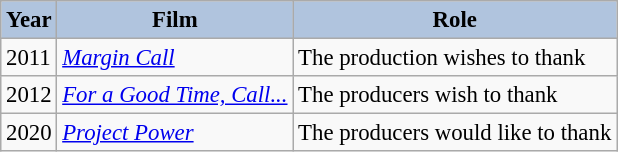<table class="wikitable" style="font-size:95%;">
<tr>
<th style="background:#B0C4DE;">Year</th>
<th style="background:#B0C4DE;">Film</th>
<th style="background:#B0C4DE;">Role</th>
</tr>
<tr>
<td>2011</td>
<td><em><a href='#'>Margin Call</a></em></td>
<td>The production wishes to thank</td>
</tr>
<tr>
<td>2012</td>
<td><em><a href='#'>For a Good Time, Call...</a></em></td>
<td>The producers wish to thank</td>
</tr>
<tr>
<td>2020</td>
<td><em><a href='#'>Project Power</a></em></td>
<td>The producers would like to thank</td>
</tr>
</table>
